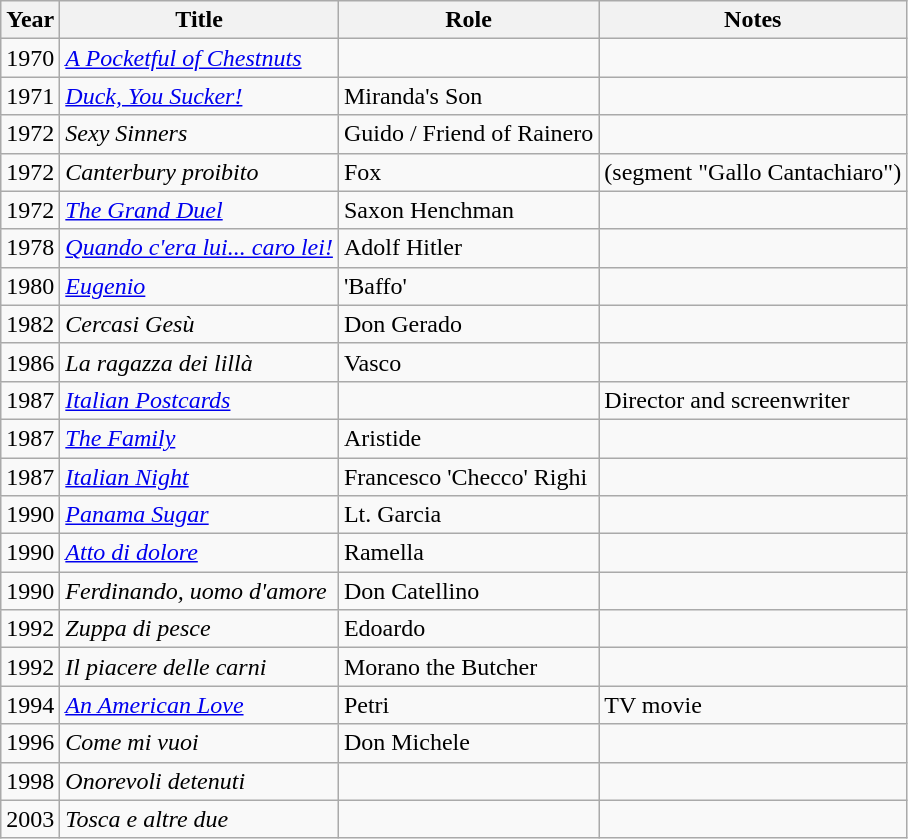<table class="wikitable">
<tr>
<th>Year</th>
<th>Title</th>
<th>Role</th>
<th>Notes</th>
</tr>
<tr>
<td>1970</td>
<td><em><a href='#'>A Pocketful of Chestnuts</a></em></td>
<td></td>
<td></td>
</tr>
<tr>
<td>1971</td>
<td><em><a href='#'>Duck, You Sucker!</a></em></td>
<td>Miranda's Son</td>
<td></td>
</tr>
<tr>
<td>1972</td>
<td><em>Sexy Sinners</em></td>
<td>Guido / Friend of Rainero</td>
<td></td>
</tr>
<tr>
<td>1972</td>
<td><em>Canterbury proibito</em></td>
<td>Fox</td>
<td>(segment "Gallo Cantachiaro")</td>
</tr>
<tr>
<td>1972</td>
<td><em><a href='#'>The Grand Duel</a></em></td>
<td>Saxon Henchman</td>
<td></td>
</tr>
<tr>
<td>1978</td>
<td><em><a href='#'>Quando c'era lui... caro lei!</a></em></td>
<td>Adolf Hitler</td>
<td></td>
</tr>
<tr>
<td>1980</td>
<td><em><a href='#'>Eugenio</a></em></td>
<td>'Baffo'</td>
<td></td>
</tr>
<tr>
<td>1982</td>
<td><em>Cercasi Gesù</em></td>
<td>Don Gerado</td>
<td></td>
</tr>
<tr>
<td>1986</td>
<td><em>La ragazza dei lillà</em></td>
<td>Vasco</td>
<td></td>
</tr>
<tr>
<td>1987</td>
<td><em><a href='#'>Italian Postcards</a></em></td>
<td></td>
<td>Director and screenwriter</td>
</tr>
<tr>
<td>1987</td>
<td><em><a href='#'>The Family</a></em></td>
<td>Aristide</td>
<td></td>
</tr>
<tr>
<td>1987</td>
<td><em><a href='#'>Italian Night</a></em></td>
<td>Francesco 'Checco' Righi</td>
<td></td>
</tr>
<tr>
<td>1990</td>
<td><em><a href='#'>Panama Sugar</a></em></td>
<td>Lt. Garcia</td>
<td></td>
</tr>
<tr>
<td>1990</td>
<td><em><a href='#'>Atto di dolore</a></em></td>
<td>Ramella</td>
<td></td>
</tr>
<tr>
<td>1990</td>
<td><em>Ferdinando, uomo d'amore</em></td>
<td>Don Catellino</td>
<td></td>
</tr>
<tr>
<td>1992</td>
<td><em>Zuppa di pesce</em></td>
<td>Edoardo</td>
<td></td>
</tr>
<tr>
<td>1992</td>
<td><em>Il piacere delle carni</em></td>
<td>Morano the Butcher</td>
<td></td>
</tr>
<tr>
<td>1994</td>
<td><em><a href='#'>An American Love</a></em></td>
<td>Petri</td>
<td>TV movie</td>
</tr>
<tr>
<td>1996</td>
<td><em>Come mi vuoi</em></td>
<td>Don Michele</td>
<td></td>
</tr>
<tr>
<td>1998</td>
<td><em>Onorevoli detenuti</em></td>
<td></td>
<td></td>
</tr>
<tr>
<td>2003</td>
<td><em>Tosca e altre due</em></td>
<td></td>
<td></td>
</tr>
</table>
